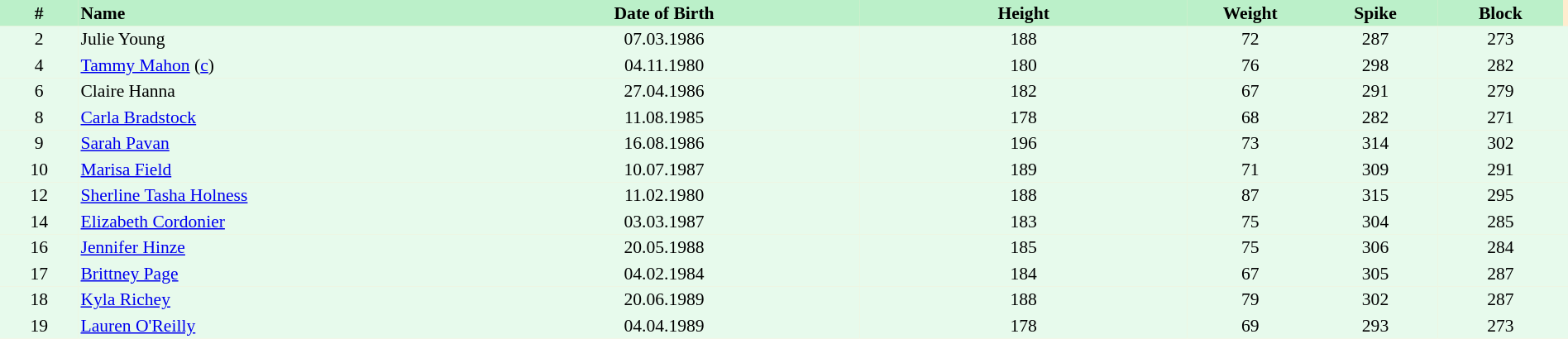<table border=0 cellpadding=2 cellspacing=0  |- bgcolor=#FFECCE style="text-align:center; font-size:90%;" width=100%>
<tr bgcolor=#BBF0C9>
<th width=5%>#</th>
<th width=25% align=left>Name</th>
<th width=25%>Date of Birth</th>
<th width=21%>Height</th>
<th width=8%>Weight</th>
<th width=8%>Spike</th>
<th width=8%>Block</th>
</tr>
<tr bgcolor=#E7FAEC>
<td>2</td>
<td align=left>Julie Young</td>
<td>07.03.1986</td>
<td>188</td>
<td>72</td>
<td>287</td>
<td>273</td>
<td></td>
</tr>
<tr bgcolor=#E7FAEC>
<td>4</td>
<td align=left><a href='#'>Tammy Mahon</a> (<a href='#'>c</a>)</td>
<td>04.11.1980</td>
<td>180</td>
<td>76</td>
<td>298</td>
<td>282</td>
<td></td>
</tr>
<tr bgcolor=#E7FAEC>
<td>6</td>
<td align=left>Claire Hanna</td>
<td>27.04.1986</td>
<td>182</td>
<td>67</td>
<td>291</td>
<td>279</td>
<td></td>
</tr>
<tr bgcolor=#E7FAEC>
<td>8</td>
<td align=left><a href='#'>Carla Bradstock</a></td>
<td>11.08.1985</td>
<td>178</td>
<td>68</td>
<td>282</td>
<td>271</td>
<td></td>
</tr>
<tr bgcolor=#E7FAEC>
<td>9</td>
<td align=left><a href='#'>Sarah Pavan</a></td>
<td>16.08.1986</td>
<td>196</td>
<td>73</td>
<td>314</td>
<td>302</td>
<td></td>
</tr>
<tr bgcolor=#E7FAEC>
<td>10</td>
<td align=left><a href='#'>Marisa Field</a></td>
<td>10.07.1987</td>
<td>189</td>
<td>71</td>
<td>309</td>
<td>291</td>
<td></td>
</tr>
<tr bgcolor=#E7FAEC>
<td>12</td>
<td align=left><a href='#'>Sherline Tasha Holness</a></td>
<td>11.02.1980</td>
<td>188</td>
<td>87</td>
<td>315</td>
<td>295</td>
<td></td>
</tr>
<tr bgcolor=#E7FAEC>
<td>14</td>
<td align=left><a href='#'>Elizabeth Cordonier</a></td>
<td>03.03.1987</td>
<td>183</td>
<td>75</td>
<td>304</td>
<td>285</td>
<td></td>
</tr>
<tr bgcolor=#E7FAEC>
<td>16</td>
<td align=left><a href='#'>Jennifer Hinze</a></td>
<td>20.05.1988</td>
<td>185</td>
<td>75</td>
<td>306</td>
<td>284</td>
<td></td>
</tr>
<tr bgcolor=#E7FAEC>
<td>17</td>
<td align=left><a href='#'>Brittney Page</a></td>
<td>04.02.1984</td>
<td>184</td>
<td>67</td>
<td>305</td>
<td>287</td>
<td></td>
</tr>
<tr bgcolor=#E7FAEC>
<td>18</td>
<td align=left><a href='#'>Kyla Richey</a></td>
<td>20.06.1989</td>
<td>188</td>
<td>79</td>
<td>302</td>
<td>287</td>
<td></td>
</tr>
<tr bgcolor=#E7FAEC>
<td>19</td>
<td align=left><a href='#'>Lauren O'Reilly</a></td>
<td>04.04.1989</td>
<td>178</td>
<td>69</td>
<td>293</td>
<td>273</td>
<td></td>
</tr>
</table>
